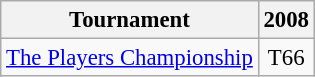<table class="wikitable" style="font-size:95%;text-align:center;">
<tr>
<th>Tournament</th>
<th>2008</th>
</tr>
<tr>
<td align=left><a href='#'>The Players Championship</a></td>
<td>T66</td>
</tr>
</table>
